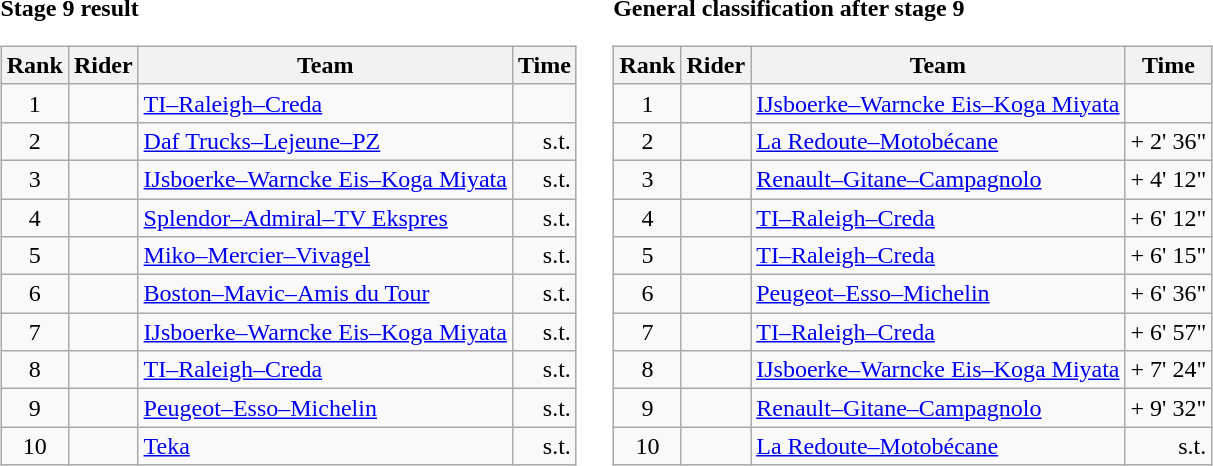<table>
<tr>
<td><strong>Stage 9 result</strong><br><table class="wikitable">
<tr>
<th scope="col">Rank</th>
<th scope="col">Rider</th>
<th scope="col">Team</th>
<th scope="col">Time</th>
</tr>
<tr>
<td style="text-align:center;">1</td>
<td></td>
<td><a href='#'>TI–Raleigh–Creda</a></td>
<td style="text-align:right;"></td>
</tr>
<tr>
<td style="text-align:center;">2</td>
<td></td>
<td><a href='#'>Daf Trucks–Lejeune–PZ</a></td>
<td style="text-align:right;">s.t.</td>
</tr>
<tr>
<td style="text-align:center;">3</td>
<td></td>
<td><a href='#'>IJsboerke–Warncke Eis–Koga Miyata</a></td>
<td style="text-align:right;">s.t.</td>
</tr>
<tr>
<td style="text-align:center;">4</td>
<td></td>
<td><a href='#'>Splendor–Admiral–TV Ekspres</a></td>
<td style="text-align:right;">s.t.</td>
</tr>
<tr>
<td style="text-align:center;">5</td>
<td></td>
<td><a href='#'>Miko–Mercier–Vivagel</a></td>
<td style="text-align:right;">s.t.</td>
</tr>
<tr>
<td style="text-align:center;">6</td>
<td></td>
<td><a href='#'>Boston–Mavic–Amis du Tour</a></td>
<td style="text-align:right;">s.t.</td>
</tr>
<tr>
<td style="text-align:center;">7</td>
<td> </td>
<td><a href='#'>IJsboerke–Warncke Eis–Koga Miyata</a></td>
<td style="text-align:right;">s.t.</td>
</tr>
<tr>
<td style="text-align:center;">8</td>
<td></td>
<td><a href='#'>TI–Raleigh–Creda</a></td>
<td style="text-align:right;">s.t.</td>
</tr>
<tr>
<td style="text-align:center;">9</td>
<td></td>
<td><a href='#'>Peugeot–Esso–Michelin</a></td>
<td style="text-align:right;">s.t.</td>
</tr>
<tr>
<td style="text-align:center;">10</td>
<td></td>
<td><a href='#'>Teka</a></td>
<td style="text-align:right;">s.t.</td>
</tr>
</table>
</td>
<td></td>
<td><strong>General classification after stage 9</strong><br><table class="wikitable">
<tr>
<th scope="col">Rank</th>
<th scope="col">Rider</th>
<th scope="col">Team</th>
<th scope="col">Time</th>
</tr>
<tr>
<td style="text-align:center;">1</td>
<td> </td>
<td><a href='#'>IJsboerke–Warncke Eis–Koga Miyata</a></td>
<td style="text-align:right;"></td>
</tr>
<tr>
<td style="text-align:center;">2</td>
<td></td>
<td><a href='#'>La Redoute–Motobécane</a></td>
<td style="text-align:right;">+ 2' 36"</td>
</tr>
<tr>
<td style="text-align:center;">3</td>
<td></td>
<td><a href='#'>Renault–Gitane–Campagnolo</a></td>
<td style="text-align:right;">+ 4' 12"</td>
</tr>
<tr>
<td style="text-align:center;">4</td>
<td></td>
<td><a href='#'>TI–Raleigh–Creda</a></td>
<td style="text-align:right;">+ 6' 12"</td>
</tr>
<tr>
<td style="text-align:center;">5</td>
<td></td>
<td><a href='#'>TI–Raleigh–Creda</a></td>
<td style="text-align:right;">+ 6' 15"</td>
</tr>
<tr>
<td style="text-align:center;">6</td>
<td></td>
<td><a href='#'>Peugeot–Esso–Michelin</a></td>
<td style="text-align:right;">+ 6' 36"</td>
</tr>
<tr>
<td style="text-align:center;">7</td>
<td></td>
<td><a href='#'>TI–Raleigh–Creda</a></td>
<td style="text-align:right;">+ 6' 57"</td>
</tr>
<tr>
<td style="text-align:center;">8</td>
<td></td>
<td><a href='#'>IJsboerke–Warncke Eis–Koga Miyata</a></td>
<td style="text-align:right;">+ 7' 24"</td>
</tr>
<tr>
<td style="text-align:center;">9</td>
<td></td>
<td><a href='#'>Renault–Gitane–Campagnolo</a></td>
<td style="text-align:right;">+ 9' 32"</td>
</tr>
<tr>
<td style="text-align:center;">10</td>
<td></td>
<td><a href='#'>La Redoute–Motobécane</a></td>
<td style="text-align:right;">s.t.</td>
</tr>
</table>
</td>
</tr>
</table>
